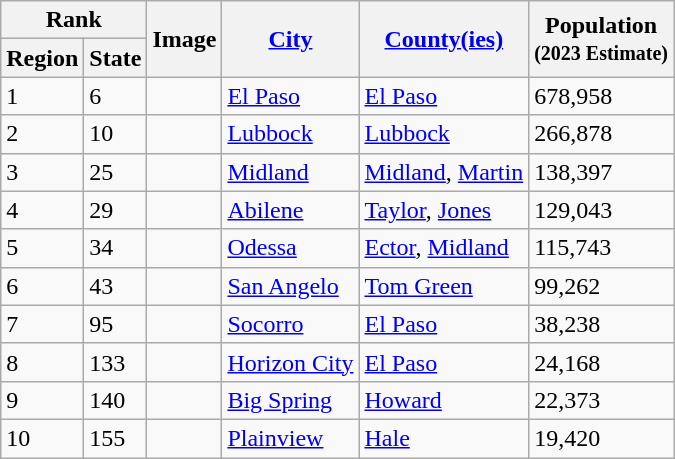<table class="wikitable sortable col1center col2center col6right">
<tr>
<th colspan=2 scope=colgroup class=unsortable>Rank</th>
<th scope=col rowspan=2 class=unsortable>Image</th>
<th scope=col rowspan=2><a href='#'>City</a></th>
<th scope=col rowspan=2><a href='#'>County(ies)</a></th>
<th scope=col rowspan=2>Population<br><small>(2023 Estimate)</small></th>
</tr>
<tr>
<th scope=col>Region</th>
<th scope=col>State</th>
</tr>
<tr>
<td>1</td>
<td>6</td>
<td></td>
<td><a href='#'>El Paso</a></td>
<td><a href='#'>El Paso</a></td>
<td>678,958</td>
</tr>
<tr>
<td>2</td>
<td>10</td>
<td></td>
<td><a href='#'>Lubbock</a></td>
<td><a href='#'>Lubbock</a></td>
<td>266,878</td>
</tr>
<tr>
<td>3</td>
<td>25</td>
<td></td>
<td><a href='#'>Midland</a></td>
<td><a href='#'>Midland</a>, <a href='#'>Martin</a></td>
<td>138,397</td>
</tr>
<tr>
<td>4</td>
<td>29</td>
<td></td>
<td><a href='#'>Abilene</a></td>
<td><a href='#'>Taylor</a>, <a href='#'>Jones</a></td>
<td>129,043</td>
</tr>
<tr>
<td>5</td>
<td>34</td>
<td></td>
<td><a href='#'>Odessa</a></td>
<td><a href='#'>Ector</a>, <a href='#'>Midland</a></td>
<td>115,743</td>
</tr>
<tr>
<td>6</td>
<td>43</td>
<td></td>
<td><a href='#'>San Angelo</a></td>
<td><a href='#'>Tom Green</a></td>
<td>99,262</td>
</tr>
<tr>
<td>7</td>
<td>95</td>
<td></td>
<td><a href='#'>Socorro</a></td>
<td><a href='#'>El Paso</a></td>
<td>38,238</td>
</tr>
<tr>
<td>8</td>
<td>133</td>
<td></td>
<td><a href='#'>Horizon City</a></td>
<td><a href='#'>El Paso</a></td>
<td>24,168</td>
</tr>
<tr>
<td>9</td>
<td>140</td>
<td></td>
<td><a href='#'>Big Spring</a></td>
<td><a href='#'>Howard</a></td>
<td>22,373</td>
</tr>
<tr>
<td>10</td>
<td>155</td>
<td></td>
<td><a href='#'>Plainview</a></td>
<td><a href='#'>Hale</a></td>
<td>19,420</td>
</tr>
</table>
